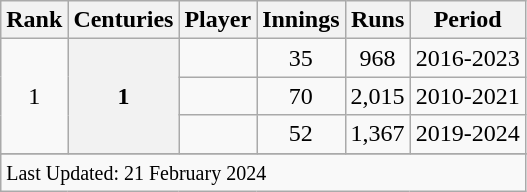<table class="wikitable plainrowheaders sortable">
<tr>
<th scope=col>Rank</th>
<th scope=col>Centuries</th>
<th scope=col>Player</th>
<th scope=col>Innings</th>
<th scope=col>Runs</th>
<th scope=col>Period</th>
</tr>
<tr>
<td rowspan="3" align="center">1</td>
<th rowspan="3" scope="row" style="text-align:center;">1</th>
<td></td>
<td align=center>35</td>
<td align=center>968</td>
<td>2016-2023</td>
</tr>
<tr>
<td></td>
<td align=center>70</td>
<td align=center>2,015</td>
<td>2010-2021</td>
</tr>
<tr>
<td> </td>
<td align="center">52</td>
<td align="center">1,367</td>
<td>2019-2024</td>
</tr>
<tr>
</tr>
<tr class=sortbottom>
<td colspan=6><small>Last Updated: 21 February 2024</small></td>
</tr>
</table>
